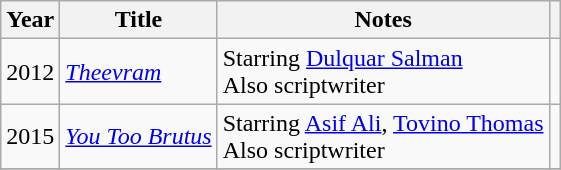<table class=wikitable>
<tr>
<th>Year</th>
<th>Title</th>
<th>Notes</th>
<th></th>
</tr>
<tr>
<td>2012</td>
<td><em><a href='#'>Theevram</a></em></td>
<td>Starring <a href='#'>Dulquar Salman</a> <br> Also scriptwriter</td>
<td></td>
</tr>
<tr>
<td>2015</td>
<td><em><a href='#'>You Too Brutus</a></em></td>
<td>Starring <a href='#'>Asif Ali</a>, <a href='#'>Tovino Thomas</a> <br> Also scriptwriter</td>
<td></td>
</tr>
<tr>
</tr>
</table>
